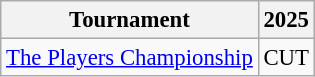<table class="wikitable" style="font-size:95%;text-align:center;">
<tr>
<th>Tournament</th>
<th>2025</th>
</tr>
<tr>
<td align=left><a href='#'>The Players Championship</a></td>
<td>CUT</td>
</tr>
</table>
